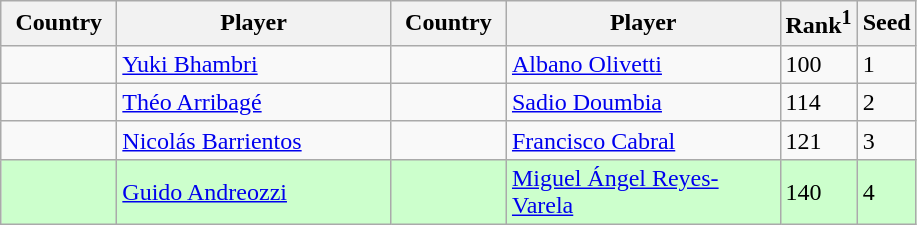<table class="sortable wikitable">
<tr>
<th width="70">Country</th>
<th width="175">Player</th>
<th width="70">Country</th>
<th width="175">Player</th>
<th>Rank<sup>1</sup></th>
<th>Seed</th>
</tr>
<tr>
<td></td>
<td><a href='#'>Yuki Bhambri</a></td>
<td></td>
<td><a href='#'>Albano Olivetti</a></td>
<td>100</td>
<td>1</td>
</tr>
<tr>
<td></td>
<td><a href='#'>Théo Arribagé</a></td>
<td></td>
<td><a href='#'>Sadio Doumbia</a></td>
<td>114</td>
<td>2</td>
</tr>
<tr>
<td></td>
<td><a href='#'>Nicolás Barrientos</a></td>
<td></td>
<td><a href='#'>Francisco Cabral</a></td>
<td>121</td>
<td>3</td>
</tr>
<tr bgcolor=#cfc>
<td></td>
<td><a href='#'>Guido Andreozzi</a></td>
<td></td>
<td><a href='#'>Miguel Ángel Reyes-Varela</a></td>
<td>140</td>
<td>4</td>
</tr>
</table>
